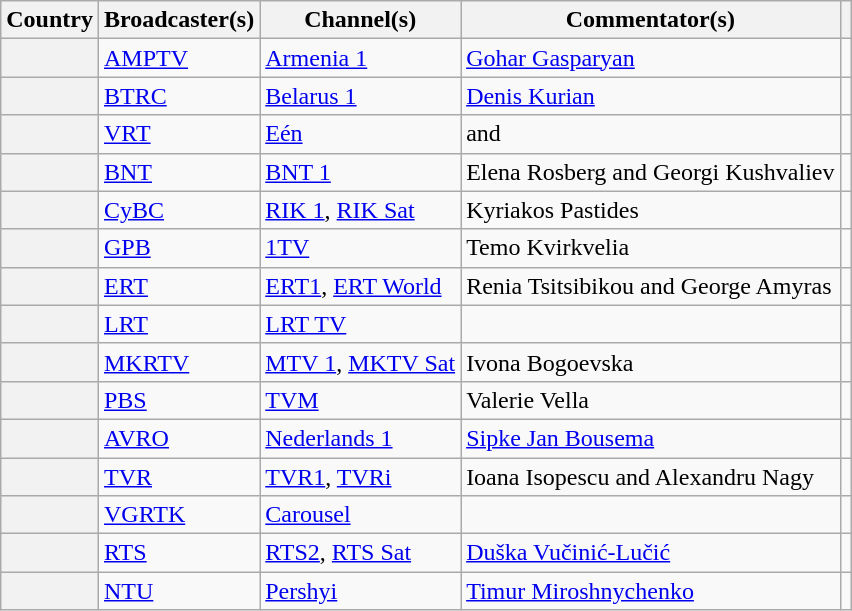<table class="wikitable plainrowheaders">
<tr>
<th scope="col">Country</th>
<th scope="col">Broadcaster(s)</th>
<th>Channel(s)</th>
<th scope="col">Commentator(s)</th>
<th scope="col"></th>
</tr>
<tr>
<th scope="row"></th>
<td><a href='#'>AMPTV</a></td>
<td><a href='#'>Armenia 1</a></td>
<td><a href='#'>Gohar Gasparyan</a></td>
<td></td>
</tr>
<tr>
<th scope="row"></th>
<td><a href='#'>BTRC</a></td>
<td><a href='#'>Belarus 1</a></td>
<td><a href='#'>Denis Kurian</a></td>
<td></td>
</tr>
<tr>
<th scope="row"></th>
<td><a href='#'>VRT</a></td>
<td><a href='#'>Eén</a></td>
<td> and </td>
<td></td>
</tr>
<tr>
<th scope="row"></th>
<td><a href='#'>BNT</a></td>
<td><a href='#'>BNT 1</a></td>
<td>Elena Rosberg and Georgi Kushvaliev</td>
<td></td>
</tr>
<tr>
<th scope="row"></th>
<td><a href='#'>CyBC</a></td>
<td><a href='#'>RIK 1</a>, <a href='#'>RIK Sat</a></td>
<td>Kyriakos Pastides</td>
<td></td>
</tr>
<tr>
<th scope="row"></th>
<td><a href='#'>GPB</a></td>
<td><a href='#'>1TV</a></td>
<td>Temo Kvirkvelia</td>
<td></td>
</tr>
<tr>
<th scope="row"></th>
<td><a href='#'>ERT</a></td>
<td><a href='#'>ERT1</a>, <a href='#'>ERT World</a></td>
<td>Renia Tsitsibikou and George Amyras</td>
<td></td>
</tr>
<tr>
<th scope="row"></th>
<td><a href='#'>LRT</a></td>
<td><a href='#'>LRT TV</a></td>
<td></td>
<td></td>
</tr>
<tr>
<th scope="row"></th>
<td><a href='#'>MKRTV</a></td>
<td><a href='#'>MTV 1</a>, <a href='#'>MKTV Sat</a></td>
<td>Ivona Bogoevska</td>
<td></td>
</tr>
<tr>
<th scope="row"></th>
<td><a href='#'>PBS</a></td>
<td><a href='#'>TVM</a></td>
<td>Valerie Vella</td>
<td></td>
</tr>
<tr>
<th scope="row"></th>
<td><a href='#'>AVRO</a></td>
<td><a href='#'>Nederlands 1</a></td>
<td><a href='#'>Sipke Jan Bousema</a></td>
<td></td>
</tr>
<tr>
<th scope="row"></th>
<td><a href='#'>TVR</a></td>
<td><a href='#'>TVR1</a>, <a href='#'>TVRi</a></td>
<td>Ioana Isopescu and Alexandru Nagy</td>
<td></td>
</tr>
<tr>
<th scope="row"></th>
<td><a href='#'>VGRTK</a></td>
<td><a href='#'>Carousel</a></td>
<td></td>
<td></td>
</tr>
<tr>
<th scope="row"></th>
<td><a href='#'>RTS</a></td>
<td><a href='#'>RTS2</a>, <a href='#'>RTS Sat</a></td>
<td><a href='#'>Duška Vučinić-Lučić</a></td>
<td></td>
</tr>
<tr>
<th scope="row"></th>
<td><a href='#'>NTU</a></td>
<td><a href='#'>Pershyi</a></td>
<td><a href='#'>Timur Miroshnychenko</a></td>
<td></td>
</tr>
</table>
